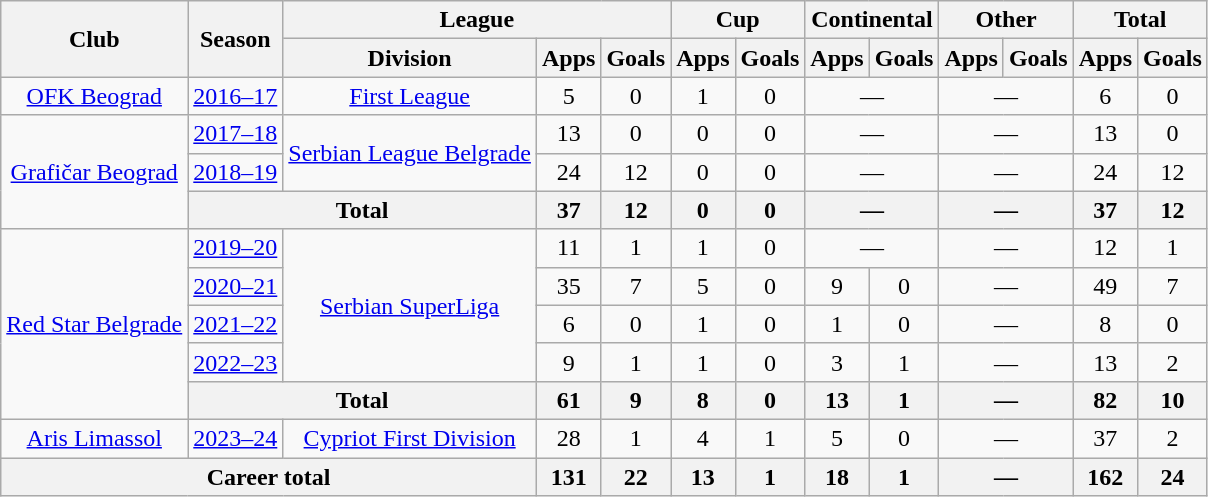<table class="wikitable" style="text-align:center">
<tr>
<th rowspan="2">Club</th>
<th rowspan="2">Season</th>
<th colspan="3">League</th>
<th colspan="2">Cup</th>
<th colspan="2">Continental</th>
<th colspan="2">Other</th>
<th colspan="2">Total</th>
</tr>
<tr>
<th>Division</th>
<th>Apps</th>
<th>Goals</th>
<th>Apps</th>
<th>Goals</th>
<th>Apps</th>
<th>Goals</th>
<th>Apps</th>
<th>Goals</th>
<th>Apps</th>
<th>Goals</th>
</tr>
<tr>
<td><a href='#'>OFK Beograd</a></td>
<td><a href='#'>2016–17</a></td>
<td><a href='#'>First League</a></td>
<td>5</td>
<td>0</td>
<td>1</td>
<td>0</td>
<td colspan="2">—</td>
<td colspan="2">—</td>
<td>6</td>
<td>0</td>
</tr>
<tr>
<td rowspan="3"><a href='#'>Grafičar Beograd</a></td>
<td><a href='#'>2017–18</a></td>
<td rowspan="2"><a href='#'>Serbian League Belgrade</a></td>
<td>13</td>
<td>0</td>
<td>0</td>
<td>0</td>
<td colspan="2">—</td>
<td colspan="2">—</td>
<td>13</td>
<td>0</td>
</tr>
<tr>
<td><a href='#'>2018–19</a></td>
<td>24</td>
<td>12</td>
<td>0</td>
<td>0</td>
<td colspan="2">—</td>
<td colspan="2">—</td>
<td>24</td>
<td>12</td>
</tr>
<tr>
<th colspan="2">Total</th>
<th>37</th>
<th>12</th>
<th>0</th>
<th>0</th>
<th colspan="2">—</th>
<th colspan="2">—</th>
<th>37</th>
<th>12</th>
</tr>
<tr>
<td rowspan="5" valign="center"><a href='#'>Red Star Belgrade</a></td>
<td><a href='#'>2019–20</a></td>
<td rowspan="4"><a href='#'>Serbian SuperLiga</a></td>
<td>11</td>
<td>1</td>
<td>1</td>
<td>0</td>
<td colspan="2">—</td>
<td colspan="2">—</td>
<td>12</td>
<td>1</td>
</tr>
<tr>
<td><a href='#'>2020–21</a></td>
<td>35</td>
<td>7</td>
<td>5</td>
<td>0</td>
<td>9</td>
<td>0</td>
<td colspan="2">—</td>
<td>49</td>
<td>7</td>
</tr>
<tr>
<td><a href='#'>2021–22</a></td>
<td>6</td>
<td>0</td>
<td>1</td>
<td>0</td>
<td>1</td>
<td>0</td>
<td colspan="2">—</td>
<td>8</td>
<td>0</td>
</tr>
<tr>
<td><a href='#'>2022–23</a></td>
<td>9</td>
<td>1</td>
<td>1</td>
<td>0</td>
<td>3</td>
<td>1</td>
<td colspan="2">—</td>
<td>13</td>
<td>2</td>
</tr>
<tr>
<th colspan="2">Total</th>
<th>61</th>
<th>9</th>
<th>8</th>
<th>0</th>
<th>13</th>
<th>1</th>
<th colspan="2">—</th>
<th>82</th>
<th>10</th>
</tr>
<tr>
<td><a href='#'>Aris Limassol</a></td>
<td><a href='#'>2023–24</a></td>
<td><a href='#'>Cypriot First Division</a></td>
<td>28</td>
<td>1</td>
<td>4</td>
<td>1</td>
<td>5</td>
<td>0</td>
<td colspan="2">—</td>
<td>37</td>
<td>2</td>
</tr>
<tr>
<th colspan="3">Career total</th>
<th>131</th>
<th>22</th>
<th>13</th>
<th>1</th>
<th>18</th>
<th>1</th>
<th colspan="2">—</th>
<th>162</th>
<th>24</th>
</tr>
</table>
